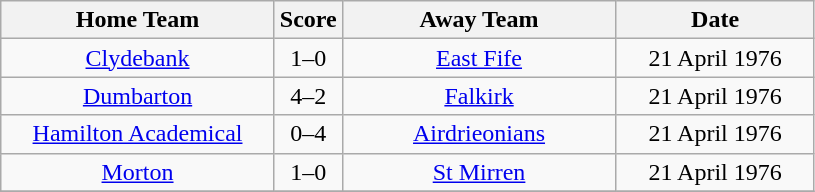<table class="wikitable" style="text-align:center;">
<tr>
<th width=175>Home Team</th>
<th width=20>Score</th>
<th width=175>Away Team</th>
<th width= 125>Date</th>
</tr>
<tr>
<td><a href='#'>Clydebank</a></td>
<td>1–0</td>
<td><a href='#'>East Fife</a></td>
<td>21 April 1976</td>
</tr>
<tr>
<td><a href='#'>Dumbarton</a></td>
<td>4–2</td>
<td><a href='#'>Falkirk</a></td>
<td>21 April 1976</td>
</tr>
<tr>
<td><a href='#'>Hamilton Academical</a></td>
<td>0–4</td>
<td><a href='#'>Airdrieonians</a></td>
<td>21 April 1976</td>
</tr>
<tr>
<td><a href='#'>Morton</a></td>
<td>1–0</td>
<td><a href='#'>St Mirren</a></td>
<td>21 April 1976</td>
</tr>
<tr>
</tr>
</table>
